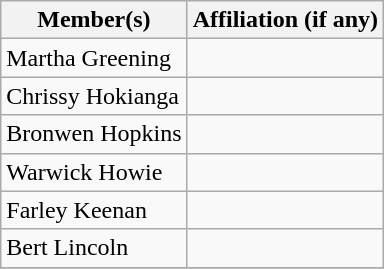<table class="wikitable">
<tr>
<th>Member(s)</th>
<th>Affiliation (if any)</th>
</tr>
<tr>
<td>Martha Greening</td>
<td></td>
</tr>
<tr>
<td>Chrissy Hokianga</td>
<td></td>
</tr>
<tr>
<td>Bronwen Hopkins</td>
<td></td>
</tr>
<tr>
<td>Warwick Howie</td>
<td></td>
</tr>
<tr>
<td>Farley Keenan</td>
<td></td>
</tr>
<tr>
<td>Bert Lincoln</td>
<td></td>
</tr>
<tr>
</tr>
</table>
